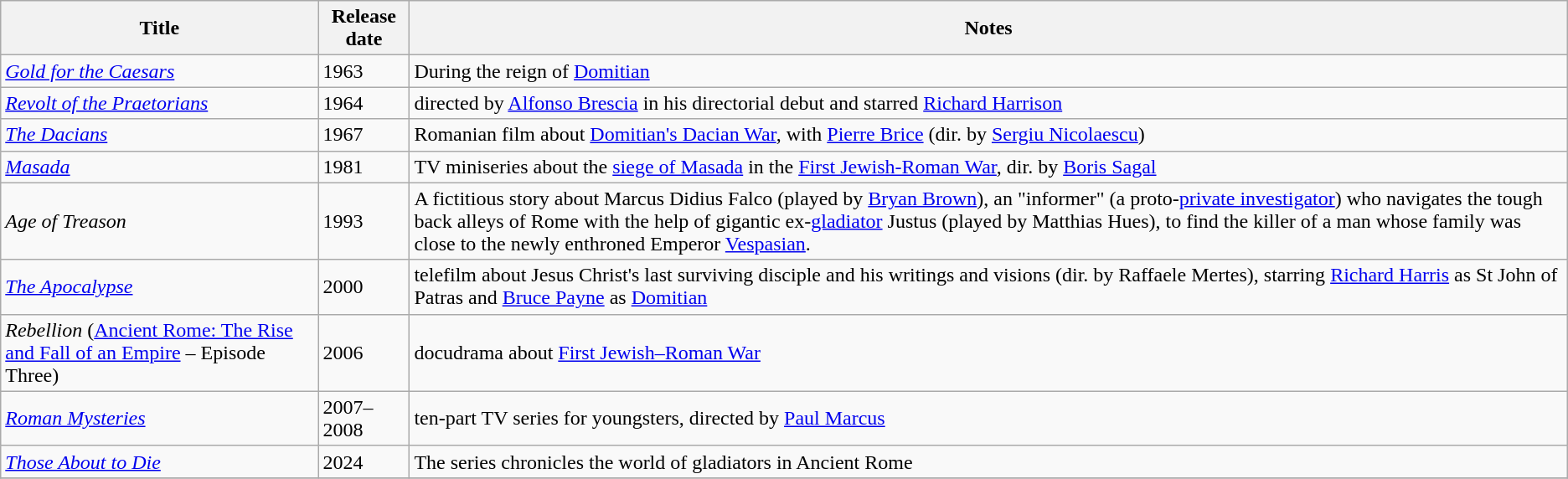<table class="wikitable sortable">
<tr>
<th scope="col">Title</th>
<th scope="col">Release date</th>
<th scope="col" class="unsortable">Notes</th>
</tr>
<tr>
<td><em><a href='#'>Gold for the Caesars</a></em></td>
<td>1963</td>
<td>During the reign of <a href='#'>Domitian</a></td>
</tr>
<tr>
<td><em><a href='#'>Revolt of the Praetorians</a></em></td>
<td>1964</td>
<td>directed by <a href='#'>Alfonso Brescia</a> in his directorial debut and starred <a href='#'>Richard Harrison</a></td>
</tr>
<tr>
<td><em><a href='#'>The Dacians</a></em></td>
<td>1967</td>
<td>Romanian film about <a href='#'>Domitian's Dacian War</a>, with <a href='#'>Pierre Brice</a> (dir. by <a href='#'>Sergiu Nicolaescu</a>)</td>
</tr>
<tr>
<td><em><a href='#'>Masada</a></em></td>
<td>1981</td>
<td>TV miniseries about the <a href='#'>siege of Masada</a> in the <a href='#'>First Jewish-Roman War</a>, dir. by <a href='#'>Boris Sagal</a></td>
</tr>
<tr>
<td><em>Age of Treason</em></td>
<td>1993</td>
<td>A fictitious story about Marcus Didius Falco (played by <a href='#'>Bryan Brown</a>), an "informer" (a proto-<a href='#'>private investigator</a>) who navigates the tough back alleys of Rome with the help of gigantic ex-<a href='#'>gladiator</a> Justus (played by Matthias Hues), to find the killer of a man whose family was close to the newly enthroned Emperor <a href='#'>Vespasian</a>.</td>
</tr>
<tr>
<td><em><a href='#'>The Apocalypse</a></em></td>
<td>2000</td>
<td>telefilm about Jesus Christ's last surviving disciple and his writings and visions (dir. by Raffaele Mertes), starring <a href='#'>Richard Harris</a> as St John of Patras and <a href='#'>Bruce Payne</a> as <a href='#'>Domitian</a></td>
</tr>
<tr>
<td><em>Rebellion</em> (<a href='#'>Ancient Rome: The Rise and Fall of an Empire</a> – Episode Three)</td>
<td>2006</td>
<td>docudrama about <a href='#'>First Jewish–Roman War</a></td>
</tr>
<tr>
<td><em><a href='#'>Roman Mysteries</a></em></td>
<td>2007–2008</td>
<td>ten-part TV series for youngsters, directed by <a href='#'>Paul Marcus</a></td>
</tr>
<tr>
<td><em><a href='#'>Those About to Die</a></em></td>
<td>2024</td>
<td>The series chronicles the world of gladiators in Ancient Rome</td>
</tr>
<tr>
</tr>
</table>
